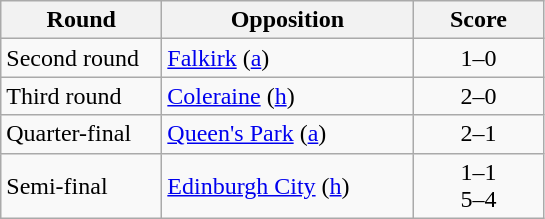<table class="wikitable" >
<tr>
<th width=100>Round</th>
<th width=160>Opposition</th>
<th width=80>Score</th>
</tr>
<tr>
<td>Second round</td>
<td><a href='#'>Falkirk</a> (<a href='#'>a</a>)</td>
<td align=center>1–0</td>
</tr>
<tr>
<td>Third round</td>
<td> <a href='#'>Coleraine</a> (<a href='#'>h</a>)</td>
<td align=center>2–0</td>
</tr>
<tr>
<td>Quarter-final</td>
<td><a href='#'>Queen's Park</a> (<a href='#'>a</a>)</td>
<td align=center>2–1</td>
</tr>
<tr>
<td>Semi-final</td>
<td><a href='#'>Edinburgh City</a> (<a href='#'>h</a>)</td>
<td align=center>1–1 <br>5–4 </td>
</tr>
</table>
